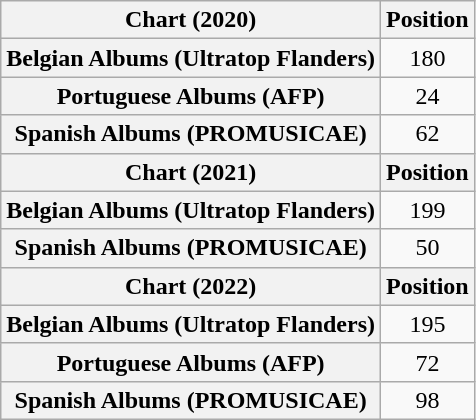<table class="wikitable sortable plainrowheaders" style="text-align:center">
<tr>
<th scope="col">Chart (2020)</th>
<th scope="col">Position</th>
</tr>
<tr>
<th scope="row">Belgian Albums (Ultratop Flanders)</th>
<td>180</td>
</tr>
<tr>
<th scope="row">Portuguese Albums (AFP)</th>
<td>24</td>
</tr>
<tr>
<th scope="row">Spanish Albums (PROMUSICAE)</th>
<td>62</td>
</tr>
<tr>
<th scope="col">Chart (2021)</th>
<th scope="col">Position</th>
</tr>
<tr>
<th scope="row">Belgian Albums (Ultratop Flanders)</th>
<td>199</td>
</tr>
<tr>
<th scope="row">Spanish Albums (PROMUSICAE)</th>
<td>50</td>
</tr>
<tr>
<th scope="col">Chart (2022)</th>
<th scope="col">Position</th>
</tr>
<tr>
<th scope="row">Belgian Albums (Ultratop Flanders)</th>
<td>195</td>
</tr>
<tr>
<th scope="row">Portuguese Albums (AFP)</th>
<td>72</td>
</tr>
<tr>
<th scope="row">Spanish Albums (PROMUSICAE)</th>
<td>98</td>
</tr>
</table>
